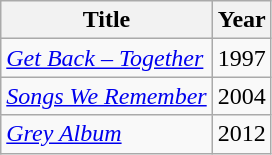<table class="wikitable">
<tr>
<th>Title</th>
<th>Year</th>
</tr>
<tr>
<td><em><a href='#'>Get Back – Together</a></em></td>
<td>1997</td>
</tr>
<tr>
<td><em><a href='#'>Songs We Remember</a></em></td>
<td>2004</td>
</tr>
<tr>
<td><a href='#'><em>Grey Album</em></a></td>
<td>2012</td>
</tr>
</table>
